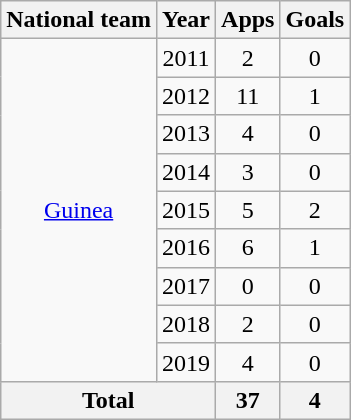<table class="wikitable" style="text-align:center">
<tr>
<th>National team</th>
<th>Year</th>
<th>Apps</th>
<th>Goals</th>
</tr>
<tr>
<td rowspan="9"><a href='#'>Guinea</a></td>
<td>2011</td>
<td>2</td>
<td>0</td>
</tr>
<tr>
<td>2012</td>
<td>11</td>
<td>1</td>
</tr>
<tr>
<td>2013</td>
<td>4</td>
<td>0</td>
</tr>
<tr>
<td>2014</td>
<td>3</td>
<td>0</td>
</tr>
<tr>
<td>2015</td>
<td>5</td>
<td>2</td>
</tr>
<tr>
<td>2016</td>
<td>6</td>
<td>1</td>
</tr>
<tr>
<td>2017</td>
<td>0</td>
<td>0</td>
</tr>
<tr>
<td>2018</td>
<td>2</td>
<td>0</td>
</tr>
<tr>
<td>2019</td>
<td>4</td>
<td>0</td>
</tr>
<tr>
<th colspan="2">Total</th>
<th>37</th>
<th>4</th>
</tr>
</table>
